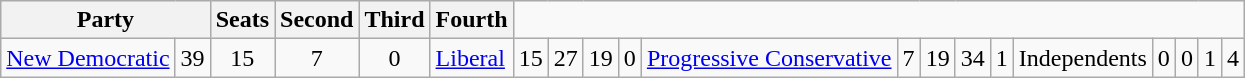<table class="wikitable">
<tr>
<th colspan=2>Party</th>
<th>Seats</th>
<th>Second</th>
<th>Third</th>
<th>Fourth</th>
</tr>
<tr>
<td><a href='#'>New Democratic</a></td>
<td align=center>39</td>
<td align=center>15</td>
<td align=center>7</td>
<td align=center>0<br></td>
<td><a href='#'>Liberal</a></td>
<td align=center>15</td>
<td align=center>27</td>
<td align=center>19</td>
<td align=center>0<br></td>
<td><a href='#'>Progressive Conservative</a></td>
<td align=center>7</td>
<td align=center>19</td>
<td align=center>34</td>
<td align=center>1<br></td>
<td>Independents</td>
<td align=center>0</td>
<td align=center>0</td>
<td align=center>1</td>
<td align=center>4</td>
</tr>
</table>
